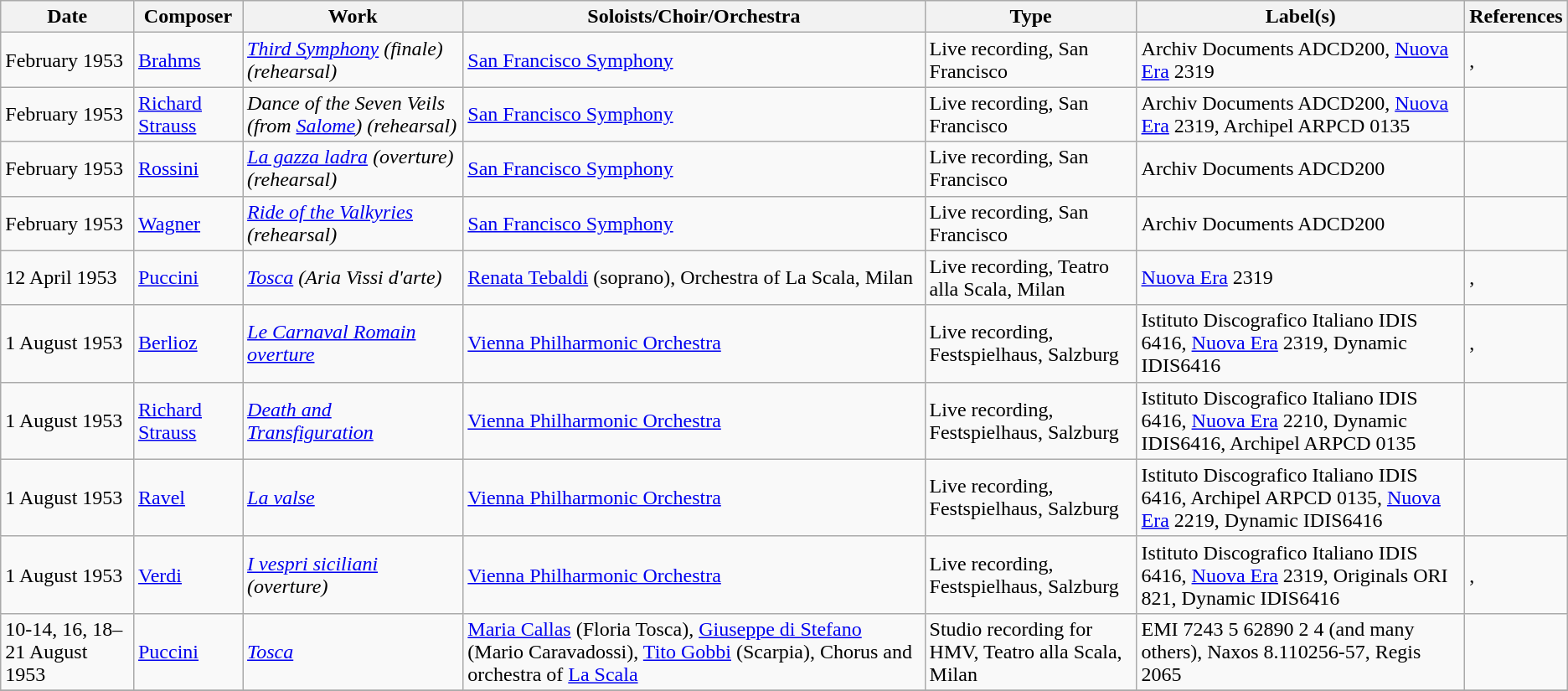<table class="wikitable">
<tr>
<th>Date</th>
<th>Composer</th>
<th>Work</th>
<th>Soloists/Choir/Orchestra</th>
<th>Type</th>
<th>Label(s)</th>
<th>References</th>
</tr>
<tr>
<td>February 1953</td>
<td><a href='#'>Brahms</a></td>
<td><em><a href='#'>Third Symphony</a> (finale) (rehearsal)</em> </td>
<td><a href='#'>San Francisco Symphony</a></td>
<td>Live recording, San Francisco</td>
<td>Archiv Documents ADCD200, <a href='#'>Nuova Era</a> 2319</td>
<td>, </td>
</tr>
<tr>
<td>February 1953</td>
<td><a href='#'>Richard Strauss</a></td>
<td><em>Dance of the Seven Veils (from <a href='#'>Salome</a>) (rehearsal)</em></td>
<td><a href='#'>San Francisco Symphony</a></td>
<td>Live recording, San Francisco</td>
<td>Archiv Documents ADCD200, <a href='#'>Nuova Era</a> 2319, Archipel ARPCD 0135</td>
<td></td>
</tr>
<tr>
<td>February 1953</td>
<td><a href='#'>Rossini</a></td>
<td><em><a href='#'>La gazza ladra</a> (overture) (rehearsal)</em></td>
<td><a href='#'>San Francisco Symphony</a></td>
<td>Live recording, San Francisco</td>
<td>Archiv Documents ADCD200</td>
<td></td>
</tr>
<tr>
<td>February 1953</td>
<td><a href='#'>Wagner</a></td>
<td><em><a href='#'>Ride of the Valkyries</a> (rehearsal)</em></td>
<td><a href='#'>San Francisco Symphony</a></td>
<td>Live recording, San Francisco</td>
<td>Archiv Documents ADCD200</td>
<td></td>
</tr>
<tr>
<td>12 April 1953</td>
<td><a href='#'>Puccini</a></td>
<td><em><a href='#'>Tosca</a> (Aria Vissi d'arte)</em></td>
<td><a href='#'>Renata Tebaldi</a> (soprano), Orchestra of La Scala, Milan</td>
<td>Live recording, Teatro alla Scala, Milan</td>
<td><a href='#'>Nuova Era</a> 2319</td>
<td>, </td>
</tr>
<tr>
<td>1 August 1953</td>
<td><a href='#'>Berlioz</a></td>
<td><em><a href='#'>Le Carnaval Romain overture</a></em></td>
<td><a href='#'>Vienna Philharmonic Orchestra</a></td>
<td>Live recording, Festspielhaus, Salzburg</td>
<td>Istituto Discografico Italiano IDIS 6416, <a href='#'>Nuova Era</a> 2319, Dynamic IDIS6416</td>
<td>, </td>
</tr>
<tr>
<td>1 August 1953</td>
<td><a href='#'>Richard Strauss</a></td>
<td><em><a href='#'>Death and Transfiguration</a></em></td>
<td><a href='#'>Vienna Philharmonic Orchestra</a></td>
<td>Live recording, Festspielhaus, Salzburg</td>
<td>Istituto Discografico Italiano IDIS 6416, <a href='#'>Nuova Era</a> 2210, Dynamic IDIS6416, Archipel ARPCD 0135</td>
<td> </td>
</tr>
<tr>
<td>1 August 1953</td>
<td><a href='#'>Ravel</a></td>
<td><em><a href='#'>La valse</a></em></td>
<td><a href='#'>Vienna Philharmonic Orchestra</a></td>
<td>Live recording, Festspielhaus, Salzburg</td>
<td>Istituto Discografico Italiano IDIS 6416, Archipel ARPCD 0135, <a href='#'>Nuova Era</a> 2219, Dynamic IDIS6416</td>
<td></td>
</tr>
<tr>
<td>1 August 1953</td>
<td><a href='#'>Verdi</a></td>
<td><em><a href='#'>I vespri siciliani</a> (overture)</em></td>
<td><a href='#'>Vienna Philharmonic Orchestra</a></td>
<td>Live recording, Festspielhaus, Salzburg</td>
<td>Istituto Discografico Italiano IDIS 6416, <a href='#'>Nuova Era</a> 2319, Originals ORI 821, Dynamic IDIS6416</td>
<td>, </td>
</tr>
<tr>
<td>10-14, 16, 18–21 August 1953</td>
<td><a href='#'>Puccini</a></td>
<td><em><a href='#'>Tosca</a></em></td>
<td><a href='#'>Maria Callas</a> (Floria Tosca), <a href='#'>Giuseppe di Stefano</a> (Mario Caravadossi), <a href='#'>Tito Gobbi</a> (Scarpia), Chorus and orchestra of <a href='#'>La Scala</a></td>
<td>Studio recording for HMV, Teatro alla Scala, Milan</td>
<td>EMI 7243 5 62890 2 4 (and many others), Naxos 8.110256-57, Regis 2065</td>
<td></td>
</tr>
<tr>
</tr>
</table>
